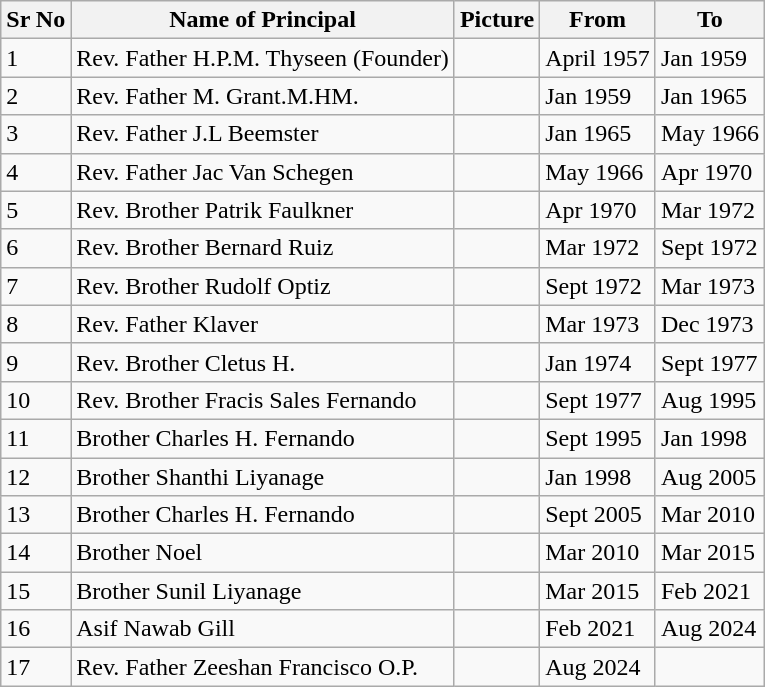<table class="wikitable">
<tr>
<th>Sr No</th>
<th>Name of Principal</th>
<th>Picture</th>
<th>From</th>
<th>To</th>
</tr>
<tr>
<td>1</td>
<td>Rev. Father H.P.M. Thyseen (Founder)</td>
<td></td>
<td>April 1957</td>
<td>Jan 1959</td>
</tr>
<tr>
<td>2</td>
<td>Rev. Father M. Grant.M.HM.</td>
<td></td>
<td>Jan 1959</td>
<td>Jan 1965</td>
</tr>
<tr>
<td>3</td>
<td>Rev. Father J.L Beemster</td>
<td></td>
<td>Jan 1965</td>
<td>May 1966</td>
</tr>
<tr>
<td>4</td>
<td>Rev. Father Jac Van Schegen</td>
<td></td>
<td>May 1966</td>
<td>Apr 1970</td>
</tr>
<tr>
<td>5</td>
<td>Rev. Brother Patrik Faulkner</td>
<td></td>
<td>Apr 1970</td>
<td>Mar 1972</td>
</tr>
<tr>
<td>6</td>
<td>Rev. Brother Bernard Ruiz</td>
<td></td>
<td>Mar 1972</td>
<td>Sept 1972</td>
</tr>
<tr>
<td>7</td>
<td>Rev. Brother Rudolf Optiz</td>
<td></td>
<td>Sept 1972</td>
<td>Mar 1973</td>
</tr>
<tr>
<td>8</td>
<td>Rev. Father Klaver</td>
<td></td>
<td>Mar 1973</td>
<td>Dec 1973</td>
</tr>
<tr>
<td>9</td>
<td>Rev. Brother Cletus H.</td>
<td></td>
<td>Jan 1974</td>
<td>Sept 1977</td>
</tr>
<tr>
<td>10</td>
<td>Rev. Brother Fracis Sales Fernando</td>
<td></td>
<td>Sept 1977</td>
<td>Aug 1995</td>
</tr>
<tr>
<td>11</td>
<td>Brother Charles H. Fernando</td>
<td></td>
<td>Sept 1995</td>
<td>Jan 1998</td>
</tr>
<tr>
<td>12</td>
<td>Brother Shanthi Liyanage</td>
<td></td>
<td>Jan 1998</td>
<td>Aug 2005</td>
</tr>
<tr>
<td>13</td>
<td>Brother Charles H. Fernando</td>
<td></td>
<td>Sept 2005</td>
<td>Mar 2010</td>
</tr>
<tr>
<td>14</td>
<td>Brother Noel</td>
<td></td>
<td>Mar 2010</td>
<td>Mar 2015</td>
</tr>
<tr>
<td>15</td>
<td>Brother Sunil Liyanage</td>
<td></td>
<td>Mar 2015</td>
<td>Feb 2021</td>
</tr>
<tr>
<td>16</td>
<td>Asif Nawab Gill</td>
<td></td>
<td>Feb 2021</td>
<td>Aug 2024</td>
</tr>
<tr>
<td>17</td>
<td>Rev. Father Zeeshan Francisco O.P.</td>
<td></td>
<td>Aug 2024</td>
<td></td>
</tr>
</table>
